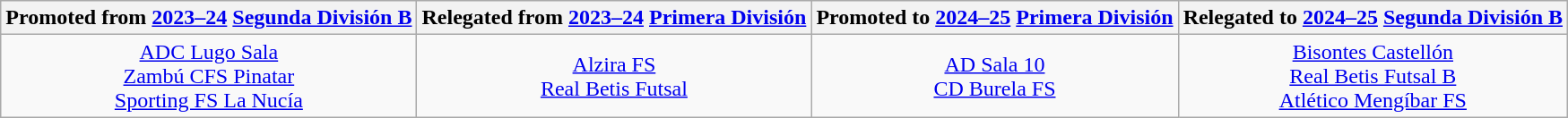<table class="wikitable" style="text-align:center;">
<tr>
<th>Promoted from <a href='#'>2023–24</a> <a href='#'>Segunda División B</a></th>
<th>Relegated from <a href='#'>2023–24</a> <a href='#'>Primera División</a></th>
<th>Promoted to <a href='#'>2024–25</a> <a href='#'>Primera División</a></th>
<th>Relegated to <a href='#'>2024–25</a> <a href='#'>Segunda División B</a></th>
</tr>
<tr>
<td> <a href='#'>ADC Lugo Sala</a> <br>  <a href='#'>Zambú CFS Pinatar</a> <br>  <a href='#'>Sporting FS La Nucía</a></td>
<td> <a href='#'>Alzira FS</a> <br>  <a href='#'>Real Betis Futsal</a></td>
<td> <a href='#'>AD Sala 10</a> <br>  <a href='#'>CD Burela FS</a></td>
<td> <a href='#'>Bisontes Castellón</a> <br>  <a href='#'>Real Betis Futsal B</a> <br>  <a href='#'>Atlético Mengíbar FS</a></td>
</tr>
</table>
